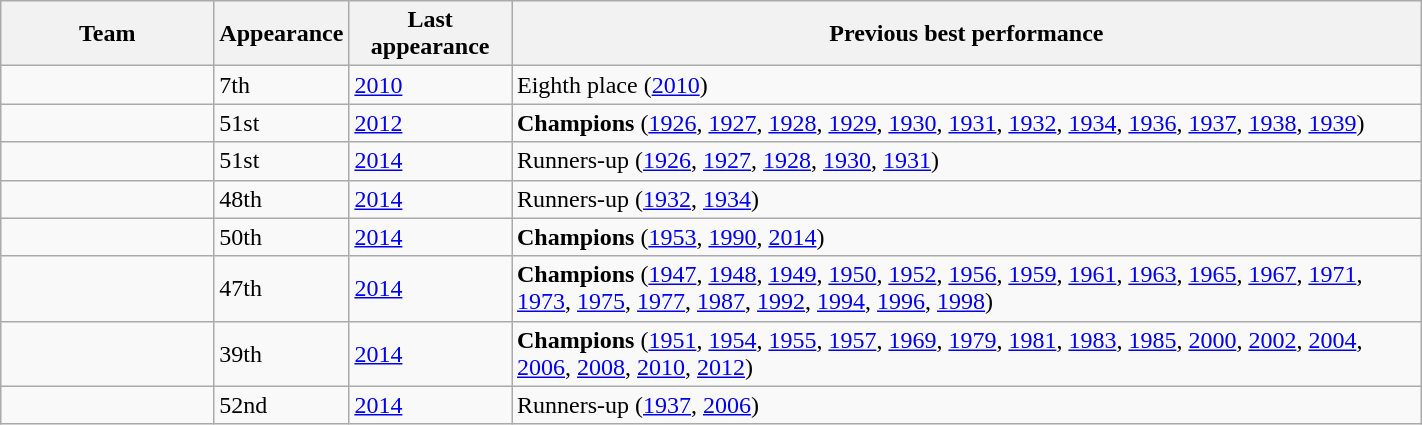<table class="wikitable sortable" width=75%>
<tr>
<th width=15%>Team</th>
<th>Appearance</th>
<th>Last appearance</th>
<th>Previous best performance</th>
</tr>
<tr>
<td></td>
<td>7th</td>
<td><a href='#'>2010</a></td>
<td>Eighth place (<a href='#'>2010</a>)</td>
</tr>
<tr>
<td></td>
<td>51st</td>
<td><a href='#'>2012</a></td>
<td><strong>Champions</strong> (<a href='#'>1926</a>, <a href='#'>1927</a>, <a href='#'>1928</a>, <a href='#'>1929</a>, <a href='#'>1930</a>, <a href='#'>1931</a>, <a href='#'>1932</a>, <a href='#'>1934</a>, <a href='#'>1936</a>, <a href='#'>1937</a>, <a href='#'>1938</a>, <a href='#'>1939</a>)</td>
</tr>
<tr>
<td></td>
<td>51st</td>
<td><a href='#'>2014</a></td>
<td>Runners-up (<a href='#'>1926</a>, <a href='#'>1927</a>, <a href='#'>1928</a>, <a href='#'>1930</a>, <a href='#'>1931</a>)</td>
</tr>
<tr>
<td></td>
<td>48th</td>
<td><a href='#'>2014</a></td>
<td>Runners-up (<a href='#'>1932</a>, <a href='#'>1934</a>)</td>
</tr>
<tr>
<td></td>
<td>50th</td>
<td><a href='#'>2014</a></td>
<td><strong>Champions</strong> (<a href='#'>1953</a>, <a href='#'>1990</a>, <a href='#'>2014</a>)</td>
</tr>
<tr>
<td></td>
<td>47th</td>
<td><a href='#'>2014</a></td>
<td><strong>Champions</strong> (<a href='#'>1947</a>, <a href='#'>1948</a>, <a href='#'>1949</a>, <a href='#'>1950</a>, <a href='#'>1952</a>, <a href='#'>1956</a>, <a href='#'>1959</a>, <a href='#'>1961</a>, <a href='#'>1963</a>, <a href='#'>1965</a>, <a href='#'>1967</a>, <a href='#'>1971</a>, <a href='#'>1973</a>, <a href='#'>1975</a>, <a href='#'>1977</a>, <a href='#'>1987</a>, <a href='#'>1992</a>, <a href='#'>1994</a>, <a href='#'>1996</a>, <a href='#'>1998</a>)</td>
</tr>
<tr>
<td></td>
<td>39th</td>
<td><a href='#'>2014</a></td>
<td><strong>Champions</strong> (<a href='#'>1951</a>, <a href='#'>1954</a>, <a href='#'>1955</a>, <a href='#'>1957</a>, <a href='#'>1969</a>, <a href='#'>1979</a>, <a href='#'>1981</a>, <a href='#'>1983</a>, <a href='#'>1985</a>, <a href='#'>2000</a>, <a href='#'>2002</a>, <a href='#'>2004</a>, <a href='#'>2006</a>, <a href='#'>2008</a>, <a href='#'>2010</a>, <a href='#'>2012</a>)</td>
</tr>
<tr>
<td></td>
<td>52nd</td>
<td><a href='#'>2014</a></td>
<td>Runners-up (<a href='#'>1937</a>, <a href='#'>2006</a>)</td>
</tr>
</table>
